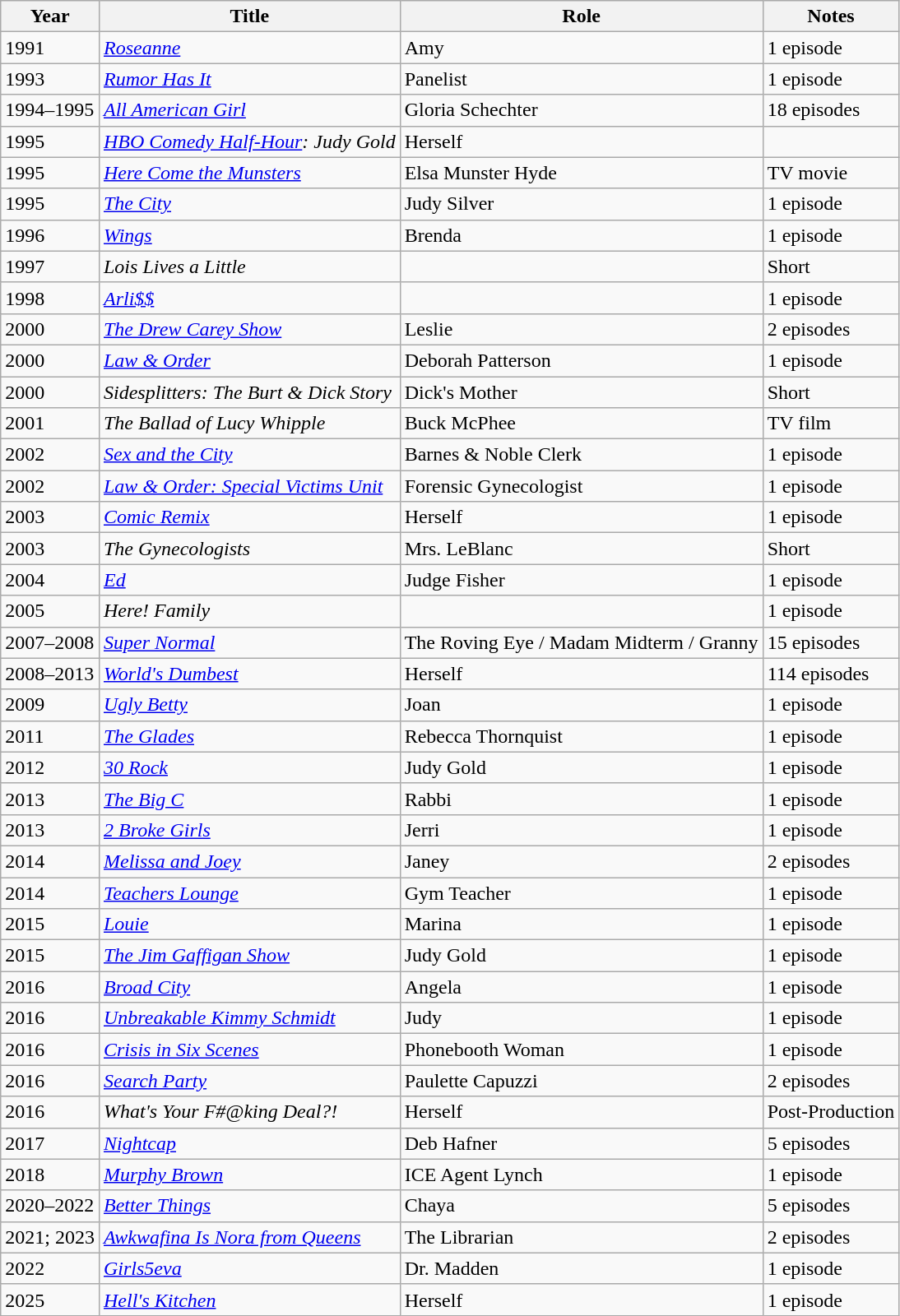<table class="wikitable sortable">
<tr>
<th>Year</th>
<th>Title</th>
<th>Role</th>
<th class="unsortable">Notes</th>
</tr>
<tr>
<td>1991</td>
<td><em><a href='#'>Roseanne</a></em></td>
<td>Amy</td>
<td>1 episode</td>
</tr>
<tr>
<td>1993</td>
<td><em><a href='#'>Rumor Has It</a></em></td>
<td>Panelist</td>
<td>1 episode</td>
</tr>
<tr>
<td>1994–1995</td>
<td><em><a href='#'>All American Girl</a></em></td>
<td>Gloria Schechter</td>
<td>18 episodes</td>
</tr>
<tr>
<td>1995</td>
<td><em><a href='#'>HBO Comedy Half-Hour</a>: Judy Gold</em></td>
<td>Herself</td>
<td></td>
</tr>
<tr>
<td>1995</td>
<td><em><a href='#'>Here Come the Munsters</a></em></td>
<td>Elsa Munster Hyde</td>
<td>TV movie</td>
</tr>
<tr>
<td>1995</td>
<td><em><a href='#'>The City</a></em></td>
<td>Judy Silver</td>
<td>1 episode</td>
</tr>
<tr>
<td>1996</td>
<td><em><a href='#'>Wings</a></em></td>
<td>Brenda</td>
<td>1 episode</td>
</tr>
<tr>
<td>1997</td>
<td><em>Lois Lives a Little</em></td>
<td></td>
<td>Short</td>
</tr>
<tr>
<td>1998</td>
<td><em><a href='#'>Arli$$</a></em></td>
<td></td>
<td>1 episode</td>
</tr>
<tr>
<td>2000</td>
<td><em><a href='#'>The Drew Carey Show</a></em></td>
<td>Leslie</td>
<td>2 episodes</td>
</tr>
<tr>
<td>2000</td>
<td><em><a href='#'>Law & Order</a></em></td>
<td>Deborah Patterson</td>
<td>1 episode</td>
</tr>
<tr>
<td>2000</td>
<td><em>Sidesplitters: The Burt & Dick Story</em></td>
<td>Dick's Mother</td>
<td>Short</td>
</tr>
<tr>
<td>2001</td>
<td><em>The Ballad of Lucy Whipple</em></td>
<td>Buck McPhee</td>
<td>TV film</td>
</tr>
<tr>
<td>2002</td>
<td><em><a href='#'>Sex and the City</a></em></td>
<td>Barnes & Noble Clerk</td>
<td>1 episode</td>
</tr>
<tr>
<td>2002</td>
<td><em><a href='#'>Law & Order: Special Victims Unit</a></em></td>
<td>Forensic Gynecologist</td>
<td>1 episode</td>
</tr>
<tr>
<td>2003</td>
<td><em><a href='#'>Comic Remix</a></em></td>
<td>Herself</td>
<td>1 episode</td>
</tr>
<tr>
<td>2003</td>
<td><em>The Gynecologists</em></td>
<td>Mrs. LeBlanc</td>
<td>Short</td>
</tr>
<tr>
<td>2004</td>
<td><em><a href='#'>Ed</a></em></td>
<td>Judge Fisher</td>
<td>1 episode</td>
</tr>
<tr>
<td>2005</td>
<td><em>Here! Family</em></td>
<td></td>
<td>1 episode</td>
</tr>
<tr>
<td>2007–2008</td>
<td><em><a href='#'>Super Normal</a></em></td>
<td>The Roving Eye / Madam Midterm / Granny</td>
<td>15 episodes</td>
</tr>
<tr>
<td>2008–2013</td>
<td><em><a href='#'>World's Dumbest</a></em></td>
<td>Herself</td>
<td>114 episodes</td>
</tr>
<tr>
<td>2009</td>
<td><em><a href='#'>Ugly Betty</a></em></td>
<td>Joan</td>
<td>1 episode</td>
</tr>
<tr>
<td>2011</td>
<td><em><a href='#'>The Glades</a></em></td>
<td>Rebecca Thornquist</td>
<td>1 episode</td>
</tr>
<tr>
<td>2012</td>
<td><em><a href='#'>30 Rock</a></em></td>
<td>Judy Gold</td>
<td>1 episode</td>
</tr>
<tr>
<td>2013</td>
<td><em><a href='#'>The Big C</a></em></td>
<td>Rabbi</td>
<td>1 episode</td>
</tr>
<tr>
<td>2013</td>
<td><em><a href='#'>2 Broke Girls</a></em></td>
<td>Jerri</td>
<td>1 episode</td>
</tr>
<tr>
<td>2014</td>
<td><em><a href='#'>Melissa and Joey</a></em></td>
<td>Janey</td>
<td>2 episodes</td>
</tr>
<tr>
<td>2014</td>
<td><em><a href='#'>Teachers Lounge</a></em></td>
<td>Gym Teacher</td>
<td>1 episode</td>
</tr>
<tr>
<td>2015</td>
<td><em><a href='#'>Louie</a></em></td>
<td>Marina</td>
<td>1 episode</td>
</tr>
<tr>
<td>2015</td>
<td><em><a href='#'>The Jim Gaffigan Show</a></em></td>
<td>Judy Gold</td>
<td>1 episode</td>
</tr>
<tr>
<td>2016</td>
<td><em><a href='#'>Broad City</a></em></td>
<td>Angela</td>
<td>1 episode</td>
</tr>
<tr>
<td>2016</td>
<td><em><a href='#'>Unbreakable Kimmy Schmidt</a></em></td>
<td>Judy</td>
<td>1 episode</td>
</tr>
<tr>
<td>2016</td>
<td><em><a href='#'>Crisis in Six Scenes</a></em></td>
<td>Phonebooth Woman</td>
<td>1 episode</td>
</tr>
<tr>
<td>2016</td>
<td><em><a href='#'>Search Party</a></em></td>
<td>Paulette Capuzzi</td>
<td>2 episodes</td>
</tr>
<tr>
<td>2016</td>
<td><em>What's Your F#@king Deal?!</em></td>
<td>Herself</td>
<td>Post-Production</td>
</tr>
<tr>
<td>2017</td>
<td><em><a href='#'>Nightcap</a></em></td>
<td>Deb Hafner</td>
<td>5 episodes</td>
</tr>
<tr>
<td>2018</td>
<td><em><a href='#'>Murphy Brown</a></em></td>
<td>ICE Agent Lynch</td>
<td>1 episode</td>
</tr>
<tr>
<td>2020–2022</td>
<td><em><a href='#'>Better Things</a></em></td>
<td>Chaya</td>
<td>5 episodes</td>
</tr>
<tr>
<td>2021; 2023</td>
<td><em><a href='#'>Awkwafina Is Nora from Queens</a></em></td>
<td>The Librarian</td>
<td>2 episodes</td>
</tr>
<tr>
<td>2022</td>
<td><em><a href='#'>Girls5eva</a></em></td>
<td>Dr. Madden</td>
<td>1 episode</td>
</tr>
<tr>
<td>2025</td>
<td><em><a href='#'>Hell's Kitchen</a></em></td>
<td>Herself</td>
<td>1 episode</td>
</tr>
</table>
